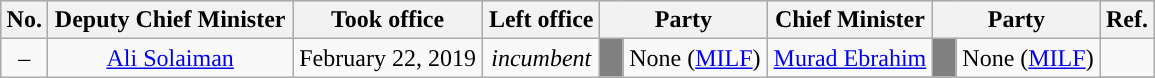<table class="wikitable plainrowheaders" style="text-align: center;">
<tr bgcolor=#cccccc>
<th>No.</th>
<th>Deputy Chief Minister</th>
<th>Took office</th>
<th>Left office</th>
<th colspan=2>Party</th>
<th>Chief Minister</th>
<th colspan=2>Party</th>
<th>Ref.</th>
</tr>
<tr>
<td rowspan=2>–</td>
<td rowspan=2><a href='#'>Ali Solaiman</a></td>
<td rowspan=2>February 22, 2019</td>
<td rowspan=2><em>incumbent</em></td>
<td rowspan=2 width="2%" style="background:grey">  </td>
<td rowspan=2>None (<a href='#'>MILF</a>)</td>
<td><a href='#'>Murad Ebrahim</a> </td>
<td rowspan=2 width="2%" style="background:grey">  </td>
<td rowspan=2>None (<a href='#'>MILF</a>)</td>
<td></td>
</tr>
<tr>
</tr>
</table>
